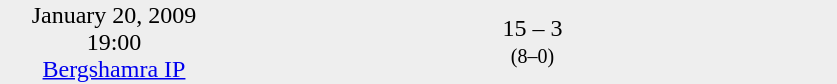<table style="background:#eee;" cellspacing="0">
<tr style="text-align:center;">
<td width=150>January 20, 2009<br>19:00<br><a href='#'>Bergshamra IP</a></td>
<td style="width:150px; text-align:right;"></td>
<td width=100>15 – 3<br><small>(8–0)</small></td>
<td style="width:150px; text-align:left;"></td>
</tr>
</table>
